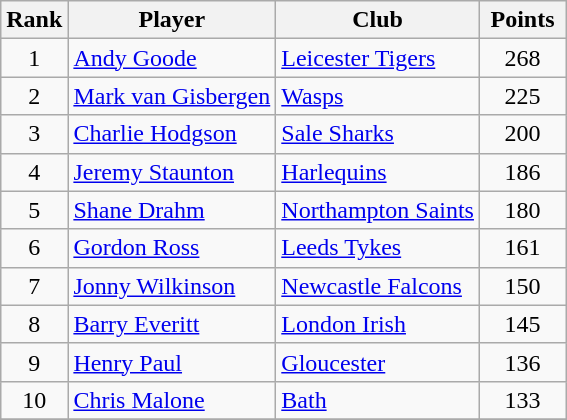<table class="wikitable" style="text-align:center">
<tr>
<th>Rank</th>
<th>Player</th>
<th>Club</th>
<th style="width:50px;">Points</th>
</tr>
<tr>
<td>1</td>
<td align=left> <a href='#'>Andy Goode</a></td>
<td align=left><a href='#'>Leicester Tigers</a></td>
<td>268</td>
</tr>
<tr>
<td>2</td>
<td align=left> <a href='#'>Mark van Gisbergen</a></td>
<td align=left><a href='#'>Wasps</a></td>
<td>225</td>
</tr>
<tr>
<td>3</td>
<td align=left> <a href='#'>Charlie Hodgson</a></td>
<td align=left><a href='#'>Sale Sharks</a></td>
<td>200</td>
</tr>
<tr>
<td>4</td>
<td align=left> <a href='#'>Jeremy Staunton</a></td>
<td align=left><a href='#'>Harlequins</a></td>
<td>186</td>
</tr>
<tr>
<td>5</td>
<td align=left> <a href='#'>Shane Drahm</a></td>
<td align=left><a href='#'>Northampton Saints</a></td>
<td>180</td>
</tr>
<tr>
<td>6</td>
<td align=left> <a href='#'>Gordon Ross</a></td>
<td align=left><a href='#'>Leeds Tykes</a></td>
<td>161</td>
</tr>
<tr>
<td>7</td>
<td align=left> <a href='#'>Jonny Wilkinson</a></td>
<td align=left><a href='#'>Newcastle Falcons</a></td>
<td>150</td>
</tr>
<tr>
<td>8</td>
<td align=left> <a href='#'>Barry Everitt</a></td>
<td align=left><a href='#'>London Irish</a></td>
<td>145</td>
</tr>
<tr>
<td>9</td>
<td align=left> <a href='#'>Henry Paul</a></td>
<td align=left><a href='#'>Gloucester</a></td>
<td>136</td>
</tr>
<tr>
<td>10</td>
<td align=left> <a href='#'>Chris Malone</a></td>
<td align=left><a href='#'>Bath</a></td>
<td>133</td>
</tr>
<tr>
</tr>
</table>
